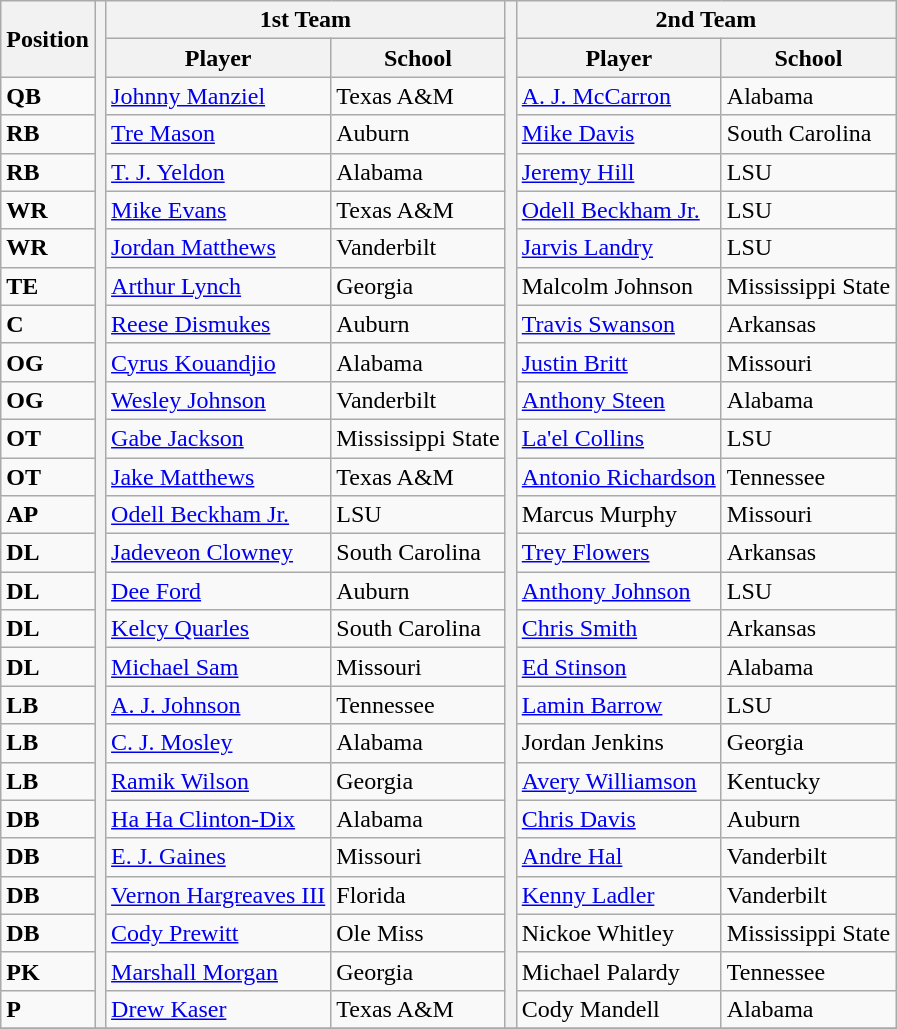<table class="wikitable" border="1">
<tr>
<th rowspan="2">Position</th>
<th rowspan="27"></th>
<th colspan="2">1st Team</th>
<th rowspan="27"></th>
<th colspan="2">2nd Team</th>
</tr>
<tr>
<th>Player</th>
<th>School</th>
<th>Player</th>
<th>School</th>
</tr>
<tr>
<td><strong>QB</strong></td>
<td><a href='#'>Johnny Manziel</a></td>
<td>Texas A&M</td>
<td><a href='#'>A. J. McCarron</a></td>
<td>Alabama</td>
</tr>
<tr>
<td><strong>RB</strong></td>
<td><a href='#'>Tre Mason</a></td>
<td>Auburn</td>
<td><a href='#'>Mike Davis</a></td>
<td>South Carolina</td>
</tr>
<tr>
<td><strong>RB</strong></td>
<td><a href='#'>T. J. Yeldon</a></td>
<td>Alabama</td>
<td><a href='#'>Jeremy Hill</a></td>
<td>LSU</td>
</tr>
<tr>
<td><strong>WR</strong></td>
<td><a href='#'>Mike Evans</a></td>
<td>Texas A&M</td>
<td><a href='#'>Odell Beckham Jr.</a></td>
<td>LSU</td>
</tr>
<tr>
<td><strong>WR</strong></td>
<td><a href='#'>Jordan Matthews</a></td>
<td>Vanderbilt</td>
<td><a href='#'>Jarvis Landry</a></td>
<td>LSU</td>
</tr>
<tr>
<td><strong>TE</strong></td>
<td><a href='#'>Arthur Lynch</a></td>
<td>Georgia</td>
<td>Malcolm Johnson</td>
<td>Mississippi State</td>
</tr>
<tr>
<td><strong>C</strong></td>
<td><a href='#'>Reese Dismukes</a></td>
<td>Auburn</td>
<td><a href='#'>Travis Swanson</a></td>
<td>Arkansas</td>
</tr>
<tr>
<td><strong>OG</strong></td>
<td><a href='#'>Cyrus Kouandjio</a></td>
<td>Alabama</td>
<td><a href='#'>Justin Britt</a></td>
<td>Missouri</td>
</tr>
<tr>
<td><strong>OG</strong></td>
<td><a href='#'>Wesley Johnson</a></td>
<td>Vanderbilt</td>
<td><a href='#'>Anthony Steen</a></td>
<td>Alabama</td>
</tr>
<tr>
<td><strong>OT</strong></td>
<td><a href='#'>Gabe Jackson</a></td>
<td>Mississippi State</td>
<td><a href='#'>La'el Collins</a></td>
<td>LSU</td>
</tr>
<tr>
<td><strong>OT</strong></td>
<td><a href='#'>Jake Matthews</a></td>
<td>Texas A&M</td>
<td><a href='#'>Antonio Richardson</a></td>
<td>Tennessee</td>
</tr>
<tr>
<td><strong>AP</strong></td>
<td><a href='#'>Odell Beckham Jr.</a></td>
<td>LSU</td>
<td>Marcus Murphy</td>
<td>Missouri</td>
</tr>
<tr>
<td><strong>DL</strong></td>
<td><a href='#'>Jadeveon Clowney</a></td>
<td>South Carolina</td>
<td><a href='#'>Trey Flowers</a></td>
<td>Arkansas</td>
</tr>
<tr>
<td><strong>DL</strong></td>
<td><a href='#'>Dee Ford</a></td>
<td>Auburn</td>
<td><a href='#'>Anthony Johnson</a></td>
<td>LSU</td>
</tr>
<tr>
<td><strong>DL</strong></td>
<td><a href='#'>Kelcy Quarles</a></td>
<td>South Carolina</td>
<td><a href='#'>Chris Smith</a></td>
<td>Arkansas</td>
</tr>
<tr>
<td><strong>DL</strong></td>
<td><a href='#'>Michael Sam</a></td>
<td>Missouri</td>
<td><a href='#'>Ed Stinson</a></td>
<td>Alabama</td>
</tr>
<tr>
<td><strong>LB</strong></td>
<td><a href='#'>A. J. Johnson</a></td>
<td>Tennessee</td>
<td><a href='#'>Lamin Barrow</a></td>
<td>LSU</td>
</tr>
<tr>
<td><strong>LB</strong></td>
<td><a href='#'>C. J. Mosley</a></td>
<td>Alabama</td>
<td>Jordan Jenkins</td>
<td>Georgia</td>
</tr>
<tr>
<td><strong>LB</strong></td>
<td><a href='#'>Ramik Wilson</a></td>
<td>Georgia</td>
<td><a href='#'>Avery Williamson</a></td>
<td>Kentucky</td>
</tr>
<tr>
<td><strong>DB</strong></td>
<td><a href='#'>Ha Ha Clinton-Dix</a></td>
<td>Alabama</td>
<td><a href='#'>Chris Davis</a></td>
<td>Auburn</td>
</tr>
<tr>
<td><strong>DB</strong></td>
<td><a href='#'>E. J. Gaines</a></td>
<td>Missouri</td>
<td><a href='#'>Andre Hal</a></td>
<td>Vanderbilt</td>
</tr>
<tr>
<td><strong>DB</strong></td>
<td><a href='#'>Vernon Hargreaves III</a></td>
<td>Florida</td>
<td><a href='#'>Kenny Ladler</a></td>
<td>Vanderbilt</td>
</tr>
<tr>
<td><strong>DB</strong></td>
<td><a href='#'>Cody Prewitt</a></td>
<td>Ole Miss</td>
<td>Nickoe Whitley</td>
<td>Mississippi State</td>
</tr>
<tr>
<td><strong>PK</strong></td>
<td><a href='#'>Marshall Morgan</a></td>
<td>Georgia</td>
<td>Michael Palardy</td>
<td>Tennessee</td>
</tr>
<tr>
<td><strong>P</strong></td>
<td><a href='#'>Drew Kaser</a></td>
<td>Texas A&M</td>
<td>Cody Mandell</td>
<td>Alabama</td>
</tr>
<tr>
</tr>
</table>
